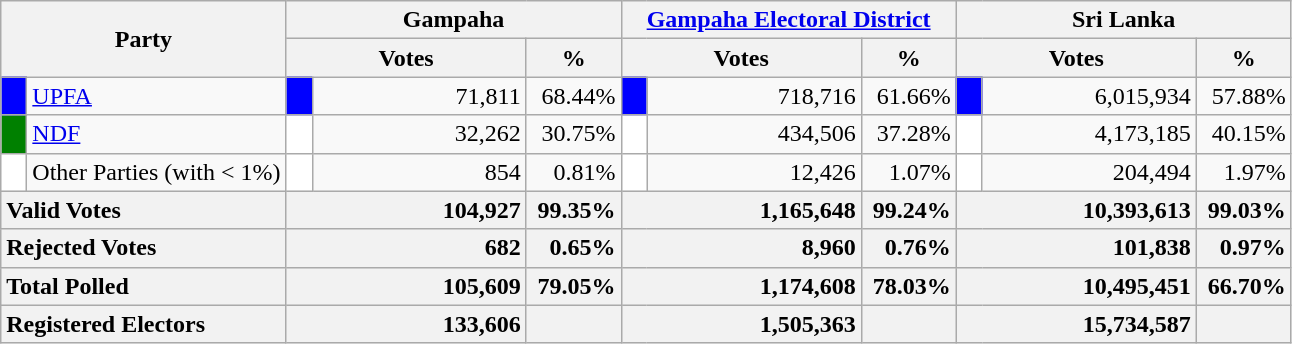<table class="wikitable">
<tr>
<th colspan="2" width="144px"rowspan="2">Party</th>
<th colspan="3" width="216px">Gampaha</th>
<th colspan="3" width="216px"><a href='#'>Gampaha Electoral District</a></th>
<th colspan="3" width="216px">Sri Lanka</th>
</tr>
<tr>
<th colspan="2" width="144px">Votes</th>
<th>%</th>
<th colspan="2" width="144px">Votes</th>
<th>%</th>
<th colspan="2" width="144px">Votes</th>
<th>%</th>
</tr>
<tr>
<td style="background-color:blue;" width="10px"></td>
<td style="text-align:left;"><a href='#'>UPFA</a></td>
<td style="background-color:blue;" width="10px"></td>
<td style="text-align:right;">71,811</td>
<td style="text-align:right;">68.44%</td>
<td style="background-color:blue;" width="10px"></td>
<td style="text-align:right;">718,716</td>
<td style="text-align:right;">61.66%</td>
<td style="background-color:blue;" width="10px"></td>
<td style="text-align:right;">6,015,934</td>
<td style="text-align:right;">57.88%</td>
</tr>
<tr>
<td style="background-color:green;" width="10px"></td>
<td style="text-align:left;"><a href='#'>NDF</a></td>
<td style="background-color:white;" width="10px"></td>
<td style="text-align:right;">32,262</td>
<td style="text-align:right;">30.75%</td>
<td style="background-color:white;" width="10px"></td>
<td style="text-align:right;">434,506</td>
<td style="text-align:right;">37.28%</td>
<td style="background-color:white;" width="10px"></td>
<td style="text-align:right;">4,173,185</td>
<td style="text-align:right;">40.15%</td>
</tr>
<tr>
<td style="background-color:white;" width="10px"></td>
<td style="text-align:left;">Other Parties (with < 1%)</td>
<td style="background-color:white;" width="10px"></td>
<td style="text-align:right;">854</td>
<td style="text-align:right;">0.81%</td>
<td style="background-color:white;" width="10px"></td>
<td style="text-align:right;">12,426</td>
<td style="text-align:right;">1.07%</td>
<td style="background-color:white;" width="10px"></td>
<td style="text-align:right;">204,494</td>
<td style="text-align:right;">1.97%</td>
</tr>
<tr>
<th colspan="2" width="144px"style="text-align:left;">Valid Votes</th>
<th style="text-align:right;"colspan="2" width="144px">104,927</th>
<th style="text-align:right;">99.35%</th>
<th style="text-align:right;"colspan="2" width="144px">1,165,648</th>
<th style="text-align:right;">99.24%</th>
<th style="text-align:right;"colspan="2" width="144px">10,393,613</th>
<th style="text-align:right;">99.03%</th>
</tr>
<tr>
<th colspan="2" width="144px"style="text-align:left;">Rejected Votes</th>
<th style="text-align:right;"colspan="2" width="144px">682</th>
<th style="text-align:right;">0.65%</th>
<th style="text-align:right;"colspan="2" width="144px">8,960</th>
<th style="text-align:right;">0.76%</th>
<th style="text-align:right;"colspan="2" width="144px">101,838</th>
<th style="text-align:right;">0.97%</th>
</tr>
<tr>
<th colspan="2" width="144px"style="text-align:left;">Total Polled</th>
<th style="text-align:right;"colspan="2" width="144px">105,609</th>
<th style="text-align:right;">79.05%</th>
<th style="text-align:right;"colspan="2" width="144px">1,174,608</th>
<th style="text-align:right;">78.03%</th>
<th style="text-align:right;"colspan="2" width="144px">10,495,451</th>
<th style="text-align:right;">66.70%</th>
</tr>
<tr>
<th colspan="2" width="144px"style="text-align:left;">Registered Electors</th>
<th style="text-align:right;"colspan="2" width="144px">133,606</th>
<th></th>
<th style="text-align:right;"colspan="2" width="144px">1,505,363</th>
<th></th>
<th style="text-align:right;"colspan="2" width="144px">15,734,587</th>
<th></th>
</tr>
</table>
